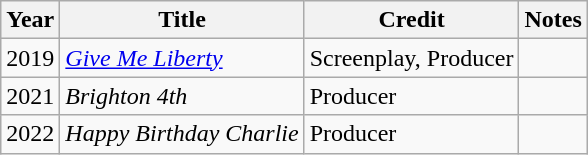<table class="wikitable sortable">
<tr>
<th>Year</th>
<th>Title</th>
<th>Credit</th>
<th>Notes</th>
</tr>
<tr>
<td>2019</td>
<td><em><a href='#'>Give Me Liberty</a></em></td>
<td>Screenplay, Producer</td>
<td></td>
</tr>
<tr>
<td>2021</td>
<td><em>Brighton 4th</em></td>
<td>Producer</td>
<td></td>
</tr>
<tr>
<td>2022</td>
<td><em>Happy Birthday Charlie</em></td>
<td>Producer</td>
<td></td>
</tr>
</table>
